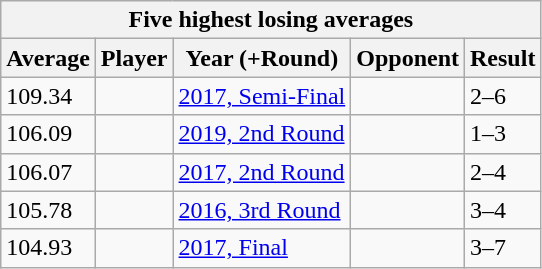<table class="wikitable sortable">
<tr>
<th colspan=5>Five highest losing averages</th>
</tr>
<tr>
<th>Average</th>
<th>Player</th>
<th>Year (+Round)</th>
<th>Opponent</th>
<th>Result</th>
</tr>
<tr>
<td>109.34</td>
<td></td>
<td><a href='#'>2017, Semi-Final</a></td>
<td></td>
<td>2–6</td>
</tr>
<tr>
<td>106.09</td>
<td></td>
<td><a href='#'>2019, 2nd Round</a></td>
<td></td>
<td>1–3</td>
</tr>
<tr>
<td>106.07</td>
<td></td>
<td><a href='#'>2017, 2nd Round</a></td>
<td></td>
<td>2–4</td>
</tr>
<tr>
<td>105.78</td>
<td></td>
<td><a href='#'>2016, 3rd Round</a></td>
<td></td>
<td>3–4</td>
</tr>
<tr>
<td>104.93</td>
<td></td>
<td><a href='#'>2017, Final</a></td>
<td></td>
<td>3–7</td>
</tr>
</table>
